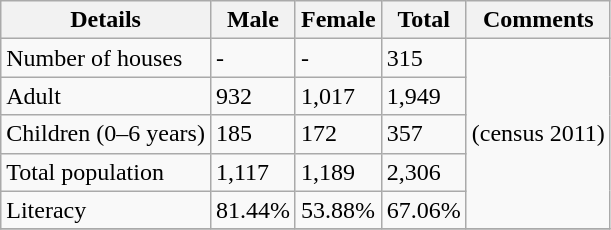<table class="wikitable sortable">
<tr>
<th>Details</th>
<th>Male</th>
<th>Female</th>
<th>Total</th>
<th>Comments</th>
</tr>
<tr>
<td>Number of houses</td>
<td>-</td>
<td>-</td>
<td>315</td>
<td rowspan="5">(census 2011) </td>
</tr>
<tr>
<td>Adult</td>
<td>932</td>
<td>1,017</td>
<td>1,949</td>
</tr>
<tr>
<td>Children (0–6 years)</td>
<td>185</td>
<td>172</td>
<td>357</td>
</tr>
<tr>
<td>Total population</td>
<td>1,117</td>
<td>1,189</td>
<td>2,306</td>
</tr>
<tr>
<td>Literacy</td>
<td>81.44%</td>
<td>53.88%</td>
<td>67.06%</td>
</tr>
<tr>
</tr>
</table>
